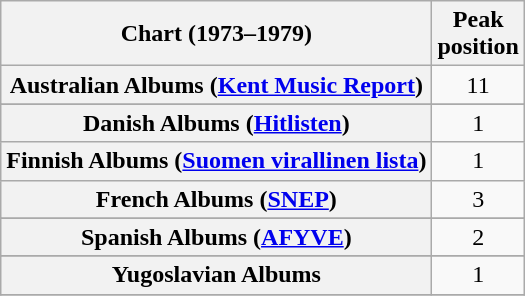<table class="wikitable sortable plainrowheaders" style="text-align:center">
<tr>
<th scope="col">Chart (1973–1979)</th>
<th scope="col">Peak<br>position</th>
</tr>
<tr>
<th scope="row">Australian Albums (<a href='#'>Kent Music Report</a>)</th>
<td>11</td>
</tr>
<tr>
</tr>
<tr>
<th scope="row">Danish Albums (<a href='#'>Hitlisten</a>)</th>
<td>1</td>
</tr>
<tr>
<th scope="row">Finnish Albums (<a href='#'>Suomen virallinen lista</a>)</th>
<td>1</td>
</tr>
<tr>
<th scope="row">French Albums (<a href='#'>SNEP</a>)</th>
<td>3</td>
</tr>
<tr>
</tr>
<tr>
</tr>
<tr>
</tr>
<tr>
<th scope="row">Spanish Albums (<a href='#'>AFYVE</a>)</th>
<td>2</td>
</tr>
<tr>
</tr>
<tr>
<th scope="row">Yugoslavian Albums</th>
<td>1</td>
</tr>
<tr>
</tr>
</table>
